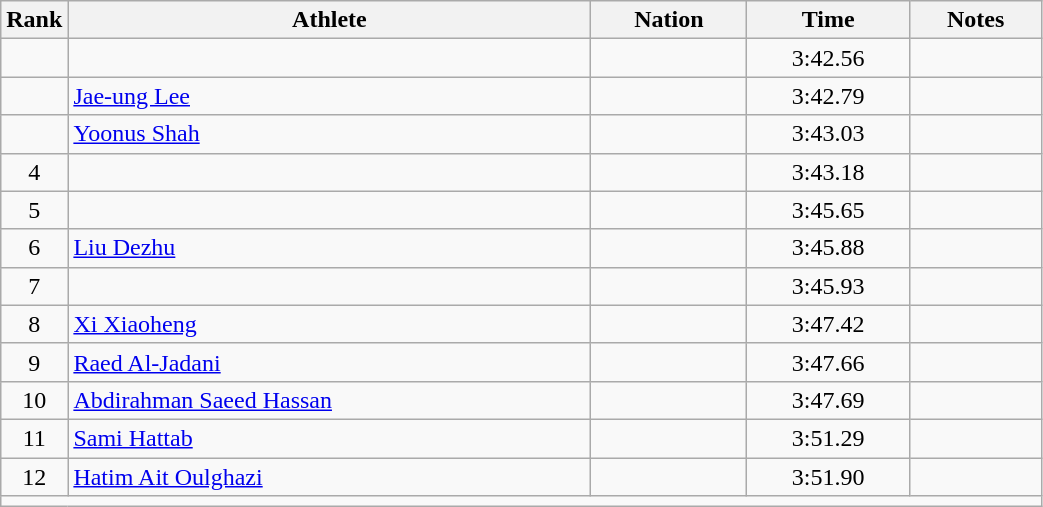<table class="wikitable sortable" style="text-align:center;width: 55%;">
<tr>
<th scope="col" style="width: 10px;">Rank</th>
<th scope="col">Athlete</th>
<th scope="col">Nation</th>
<th scope="col">Time</th>
<th scope="col">Notes</th>
</tr>
<tr>
<td></td>
<td align="left"></td>
<td align="left"></td>
<td>3:42.56</td>
<td></td>
</tr>
<tr>
<td></td>
<td align="left"><a href='#'>Jae-ung Lee</a></td>
<td align="left"></td>
<td>3:42.79</td>
<td></td>
</tr>
<tr>
<td></td>
<td align="left"><a href='#'>Yoonus Shah</a></td>
<td align="left"></td>
<td>3:43.03</td>
<td></td>
</tr>
<tr>
<td>4</td>
<td align="left"></td>
<td align="left"></td>
<td>3:43.18</td>
<td></td>
</tr>
<tr>
<td>5</td>
<td align="left"></td>
<td align="left"></td>
<td>3:45.65</td>
<td></td>
</tr>
<tr>
<td>6</td>
<td align="left"><a href='#'>Liu Dezhu</a></td>
<td align="left"></td>
<td>3:45.88</td>
<td></td>
</tr>
<tr>
<td>7</td>
<td align="left"></td>
<td align="left"></td>
<td>3:45.93</td>
<td></td>
</tr>
<tr>
<td>8</td>
<td align="left"><a href='#'>Xi Xiaoheng</a></td>
<td align="left"></td>
<td>3:47.42</td>
<td></td>
</tr>
<tr>
<td>9</td>
<td align="left"><a href='#'>Raed Al-Jadani</a></td>
<td align="left"></td>
<td>3:47.66</td>
<td></td>
</tr>
<tr>
<td>10</td>
<td align="left"><a href='#'>Abdirahman Saeed Hassan</a></td>
<td align="left"></td>
<td>3:47.69</td>
<td></td>
</tr>
<tr>
<td>11</td>
<td align="left"><a href='#'>Sami Hattab</a></td>
<td align="left"></td>
<td>3:51.29</td>
<td></td>
</tr>
<tr>
<td>12</td>
<td align="left"><a href='#'>Hatim Ait Oulghazi</a></td>
<td align="left"></td>
<td>3:51.90</td>
<td></td>
</tr>
<tr class="sortbottom">
<td colspan="5"></td>
</tr>
</table>
